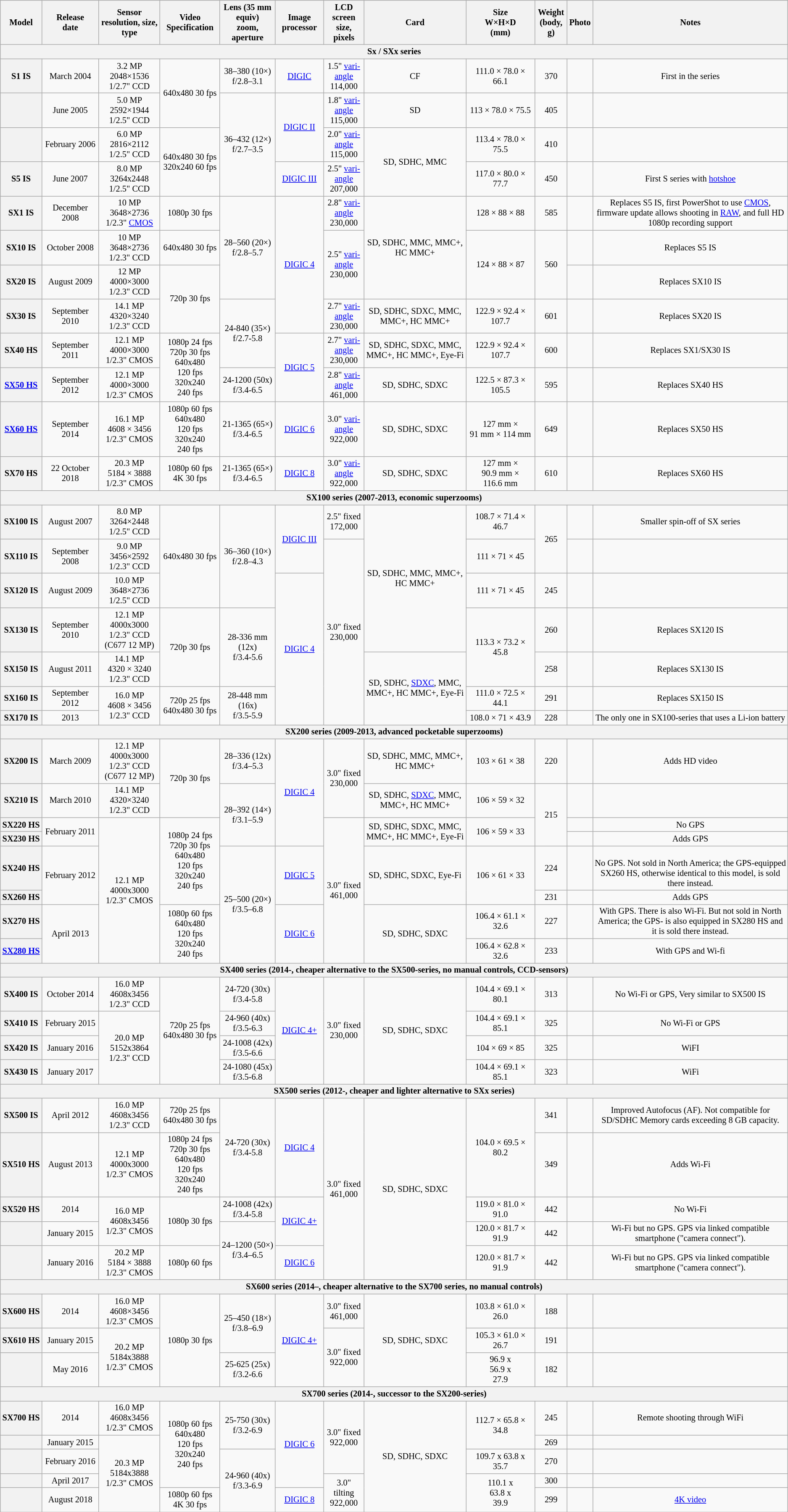<table class="wikitable" style="font-size: 85%; text-align: center;">
<tr>
<th>Model</th>
<th>Release<br>date</th>
<th>Sensor<br>resolution, size, type</th>
<th>Video Specification</th>
<th>Lens (35 mm equiv)<br>zoom, aperture</th>
<th>Image processor</th>
<th>LCD screen<br>size, pixels</th>
<th>Card</th>
<th>Size<br>W×H×D<br>(mm)</th>
<th>Weight<br>(body, g)</th>
<th>Photo</th>
<th>Notes</th>
</tr>
<tr>
<th colspan="12">Sx / SXx series</th>
</tr>
<tr>
<th>S1 IS</th>
<td>March 2004</td>
<td>3.2 MP<br>2048×1536<br>1/2.7" CCD</td>
<td rowspan="2">640x480 30 fps</td>
<td>38–380 (10×)<br>f/2.8–3.1</td>
<td><a href='#'>DIGIC</a></td>
<td>1.5" <a href='#'>vari-angle</a><br>114,000</td>
<td>CF</td>
<td>111.0 × 78.0 × 66.1</td>
<td>370</td>
<td></td>
<td>First in the series</td>
</tr>
<tr>
<th></th>
<td>June 2005</td>
<td>5.0 MP<br>2592×1944<br>1/2.5" CCD</td>
<td rowspan="3">36–432 (12×)<br>f/2.7–3.5</td>
<td rowspan="2"><a href='#'>DIGIC II</a></td>
<td>1.8" <a href='#'>vari-angle</a><br>115,000</td>
<td>SD</td>
<td>113 × 78.0 × 75.5</td>
<td>405</td>
<td></td>
<td></td>
</tr>
<tr>
<th></th>
<td>February 2006</td>
<td>6.0 MP<br>2816×2112<br>1/2.5" CCD</td>
<td rowspan="2">640x480 30 fps<br>320x240 60 fps</td>
<td>2.0" <a href='#'>vari-angle</a><br>115,000</td>
<td rowspan="2">SD, SDHC, MMC</td>
<td>113.4 × 78.0 × 75.5</td>
<td>410</td>
<td></td>
<td></td>
</tr>
<tr>
<th>S5 IS</th>
<td>June 2007</td>
<td>8.0 MP<br>3264x2448<br>1/2.5" CCD</td>
<td><a href='#'>DIGIC III</a></td>
<td>2.5" <a href='#'>vari-angle</a><br>207,000</td>
<td>117.0 × 80.0 × 77.7</td>
<td>450</td>
<td></td>
<td>First S series with <a href='#'>hotshoe</a></td>
</tr>
<tr>
<th>SX1 IS</th>
<td>December 2008</td>
<td>10 MP <br>3648×2736<br> 1/2.3" <a href='#'>CMOS</a></td>
<td>1080p 30 fps</td>
<td rowspan=3>28–560 (20×)<br>f/2.8–5.7</td>
<td rowspan=4><a href='#'>DIGIC 4</a></td>
<td>2.8" <a href='#'>vari-angle</a><br>230,000</td>
<td rowspan=3>SD, SDHC, MMC, MMC+, HC MMC+</td>
<td>128 × 88 × 88</td>
<td>585</td>
<td></td>
<td>Replaces S5 IS, first PowerShot to use <a href='#'>CMOS</a>, firmware update allows shooting in <a href='#'>RAW</a>, and full HD 1080p recording support</td>
</tr>
<tr>
<th>SX10 IS</th>
<td>October 2008</td>
<td>10 MP <br> 3648×2736<br>1/2.3" CCD</td>
<td>640x480 30 fps</td>
<td rowspan="2">2.5" <a href='#'>vari-angle</a><br>230,000</td>
<td rowspan=2>124 × 88 × 87</td>
<td rowspan=2>560</td>
<td></td>
<td>Replaces S5 IS</td>
</tr>
<tr>
<th>SX20 IS</th>
<td>August 2009</td>
<td>12 MP<br>4000×3000<br>1/2.3" CCD</td>
<td rowspan="2">720p 30 fps</td>
<td></td>
<td>Replaces SX10 IS</td>
</tr>
<tr>
<th>SX30 IS</th>
<td>September 2010</td>
<td>14.1 MP<br>4320×3240<br>1/2.3" CCD</td>
<td rowspan=2>24-840 (35×)<br>f/2.7-5.8</td>
<td>2.7" <a href='#'>vari-angle</a><br>230,000</td>
<td>SD, SDHC, SDXC, MMC, MMC+, HC MMC+</td>
<td>122.9 × 92.4 × 107.7</td>
<td>601</td>
<td></td>
<td>Replaces SX20 IS</td>
</tr>
<tr>
<th>SX40 HS</th>
<td>September 2011</td>
<td>12.1 MP<br>4000×3000<br>1/2.3" CMOS</td>
<td rowspan="2">1080p 24 fps<br>720p 30 fps<br>640x480 120 fps<br>320x240 240 fps</td>
<td rowspan=2><a href='#'>DIGIC 5</a></td>
<td>2.7" <a href='#'>vari-angle</a><br>230,000</td>
<td>SD, SDHC, SDXC, MMC, MMC+, HC MMC+, Eye-Fi</td>
<td>122.9 × 92.4 × 107.7</td>
<td>600</td>
<td></td>
<td>Replaces SX1/SX30 IS</td>
</tr>
<tr>
<th><a href='#'>SX50 HS</a></th>
<td>September 2012</td>
<td>12.1 MP<br>4000×3000<br>1/2.3" CMOS</td>
<td>24-1200 (50x)<br>f/3.4-6.5</td>
<td>2.8" <a href='#'>vari-angle</a><br>461,000</td>
<td>SD, SDHC, SDXC</td>
<td>122.5 × 87.3 × 105.5</td>
<td>595</td>
<td></td>
<td>Replaces SX40 HS</td>
</tr>
<tr>
<th><a href='#'>SX60 HS</a></th>
<td>September 2014</td>
<td>16.1 MP<br>4608 × 3456<br>1/2.3" CMOS</td>
<td>1080p 60 fps<br>640x480 120 fps<br>320x240 240 fps</td>
<td>21-1365 (65×)<br>f/3.4-6.5</td>
<td><a href='#'>DIGIC 6</a></td>
<td>3.0" <a href='#'>vari-angle</a><br>922,000</td>
<td>SD, SDHC, SDXC</td>
<td>127 mm × 91 mm × 114 mm</td>
<td>649</td>
<td></td>
<td>Replaces SX50 HS</td>
</tr>
<tr>
<th>SX70 HS</th>
<td>22 October 2018</td>
<td>20.3 MP<br>5184 × 3888<br>1/2.3" CMOS</td>
<td>1080p 60 fps<br>4K 30 fps</td>
<td>21-1365 (65×)<br>f/3.4-6.5</td>
<td><a href='#'>DIGIC 8</a></td>
<td>3.0" <a href='#'>vari-angle</a><br>922,000</td>
<td>SD, SDHC, SDXC</td>
<td>127 mm × 90.9 mm × 116.6 mm</td>
<td>610</td>
<td></td>
<td>Replaces SX60 HS</td>
</tr>
<tr>
<th colspan="12">SX100 series (2007-2013, economic superzooms)</th>
</tr>
<tr>
<th>SX100 IS</th>
<td>August 2007</td>
<td>8.0 MP<br>3264×2448<br>1/2.5" CCD</td>
<td rowspan="3">640x480 30 fps</td>
<td rowspan="3">36–360 (10×)<br>f/2.8–4.3</td>
<td rowspan="2"><a href='#'>DIGIC III</a></td>
<td>2.5" fixed<br>172,000</td>
<td rowspan="4">SD, SDHC, MMC, MMC+, HC MMC+</td>
<td>108.7 × 71.4 × 46.7</td>
<td rowspan=2>265</td>
<td></td>
<td>Smaller spin-off of SX series</td>
</tr>
<tr>
<th>SX110 IS</th>
<td>September 2008</td>
<td>9.0 MP<br>3456×2592<br>1/2.3" CCD</td>
<td rowspan="6">3.0" fixed<br>230,000</td>
<td>111 × 71 × 45</td>
<td></td>
<td></td>
</tr>
<tr>
<th>SX120 IS</th>
<td>August 2009</td>
<td>10.0 MP<br>3648×2736<br>1/2.5" CCD</td>
<td rowspan="5"><a href='#'>DIGIC 4</a></td>
<td>111 × 71 × 45</td>
<td>245</td>
<td></td>
<td></td>
</tr>
<tr>
<th>SX130 IS</th>
<td>September 2010</td>
<td>12.1 MP<br>4000x3000<br>1/2.3" CCD<br>(C677 12 MP)</td>
<td rowspan="2">720p 30 fps</td>
<td rowspan=2>28-336 mm (12x)<br>f/3.4-5.6</td>
<td rowspan=2>113.3 × 73.2 × 45.8</td>
<td>260</td>
<td></td>
<td>Replaces SX120 IS</td>
</tr>
<tr>
<th>SX150 IS</th>
<td>August 2011</td>
<td>14.1 MP<br>4320 × 3240<br>1/2.3" CCD</td>
<td rowspan=3>SD, SDHC, <a href='#'>SDXC</a>, MMC, MMC+, HC MMC+, Eye-Fi</td>
<td>258</td>
<td></td>
<td>Replaces SX130 IS</td>
</tr>
<tr>
<th>SX160 IS</th>
<td>September 2012</td>
<td rowspan="2">16.0 MP<br>4608 × 3456<br>1/2.3" CCD</td>
<td rowspan="2">720p 25 fps<br>640x480 30 fps</td>
<td rowspan="2">28-448 mm (16x)<br>f/3.5-5.9</td>
<td>111.0 × 72.5 × 44.1</td>
<td>291</td>
<td></td>
<td>Replaces SX150 IS</td>
</tr>
<tr>
<th>SX170 IS</th>
<td>2013</td>
<td>108.0 × 71 × 43.9</td>
<td>228</td>
<td></td>
<td>The only one in SX100-series that uses a Li-ion battery</td>
</tr>
<tr>
<th colspan="12">SX200 series (2009-2013, advanced pocketable superzooms)</th>
</tr>
<tr>
<th>SX200 IS</th>
<td>March 2009</td>
<td>12.1 MP<br>4000x3000<br> 1/2.3" CCD<br>(C677 12 MP)</td>
<td rowspan="2">720p 30 fps</td>
<td>28–336 (12x)<br>f/3.4–5.3</td>
<td rowspan=4><a href='#'>DIGIC 4</a></td>
<td rowspan="2">3.0" fixed<br>230,000</td>
<td>SD, SDHC, MMC, MMC+, HC MMC+</td>
<td>103 × 61 × 38</td>
<td>220</td>
<td></td>
<td>Adds HD video</td>
</tr>
<tr>
<th>SX210 IS</th>
<td>March 2010</td>
<td>14.1 MP<br>4320×3240<br>1/2.3" CCD</td>
<td rowspan=3>28–392 (14×)<br>f/3.1–5.9</td>
<td>SD, SDHC, <a href='#'>SDXC</a>, MMC, MMC+, HC MMC+</td>
<td>106 × 59 × 32</td>
<td rowspan=3>215</td>
<td></td>
<td></td>
</tr>
<tr>
<th>SX220 HS</th>
<td rowspan=2>February 2011</td>
<td rowspan=6>12.1 MP<br>4000x3000<br>1/2.3" CMOS</td>
<td rowspan="4">1080p 24 fps<br>720p 30 fps<br>640x480 120 fps<br>320x240 240 fps</td>
<td rowspan=6>3.0" fixed<br>461,000</td>
<td rowspan=2>SD, SDHC, SDXC, MMC, MMC+, HC MMC+, Eye-Fi</td>
<td rowspan=2>106 × 59 × 33</td>
<td></td>
<td>No GPS</td>
</tr>
<tr>
<th>SX230 HS</th>
<td></td>
<td>Adds GPS</td>
</tr>
<tr>
<th>SX240 HS</th>
<td rowspan=2>February 2012</td>
<td rowspan=4>25–500 (20×)<br>f/3.5–6.8</td>
<td rowspan=2><a href='#'>DIGIC 5</a></td>
<td rowspan=2>SD, SDHC, SDXC, Eye-Fi</td>
<td rowspan=2>106 × 61 × 33</td>
<td>224</td>
<td></td>
<td><br>No GPS. Not sold in North America; the GPS-equipped SX260 HS, otherwise identical to this model, is sold there instead.</td>
</tr>
<tr>
<th>SX260 HS</th>
<td>231</td>
<td></td>
<td>Adds GPS</td>
</tr>
<tr>
<th>SX270 HS</th>
<td rowspan=2>April 2013</td>
<td rowspan="2">1080p 60 fps<br>640x480 120 fps<br>320x240 240 fps</td>
<td rowspan=2><a href='#'>DIGIC 6</a></td>
<td rowspan=2>SD, SDHC, SDXC</td>
<td>106.4 × 61.1 × 32.6</td>
<td>227</td>
<td></td>
<td>With GPS. There is also Wi-Fi. But not sold in North America; the GPS- is also equipped in SX280 HS and it is sold there instead.</td>
</tr>
<tr>
<th><a href='#'>SX280 HS</a></th>
<td>106.4 × 62.8 × 32.6</td>
<td>233</td>
<td></td>
<td>With GPS and Wi-fi</td>
</tr>
<tr>
<th colspan="12">SX400 series (2014-, cheaper alternative to the SX500-series, no manual controls, CCD-sensors)</th>
</tr>
<tr>
<th>SX400 IS</th>
<td>October 2014</td>
<td>16.0 MP<br>4608x3456<br>1/2.3" CCD</td>
<td rowspan="4">720p 25 fps<br>640x480 30 fps</td>
<td>24-720 (30x) f/3.4-5.8</td>
<td rowspan=4><a href='#'>DIGIC 4+</a></td>
<td rowspan=4>3.0" fixed<br>230,000</td>
<td rowspan="4">SD, SDHC, SDXC</td>
<td>104.4 × 69.1 × 80.1</td>
<td>313</td>
<td></td>
<td>No Wi-Fi or GPS, Very similar to SX500 IS</td>
</tr>
<tr>
<th>SX410 IS</th>
<td>February 2015</td>
<td rowspan=3>20.0 MP<br>5152x3864<br>1/2.3" CCD</td>
<td>24-960 (40x) f/3.5-6.3</td>
<td>104.4 × 69.1 × 85.1</td>
<td>325</td>
<td></td>
<td>No Wi-Fi or GPS</td>
</tr>
<tr>
<th>SX420 IS</th>
<td>January 2016</td>
<td>24-1008 (42x) f/3.5-6.6</td>
<td>104 × 69 × 85</td>
<td>325</td>
<td></td>
<td>WiFI</td>
</tr>
<tr>
<th>SX430 IS</th>
<td>January 2017</td>
<td>24-1080 (45x) f/3.5-6.8</td>
<td>104.4 × 69.1 × 85.1</td>
<td>323</td>
<td></td>
<td>WiFi</td>
</tr>
<tr>
<th colspan="12">SX500 series (2012-, cheaper and lighter alternative to SXx series)</th>
</tr>
<tr>
<th>SX500 IS</th>
<td>April 2012</td>
<td>16.0 MP<br>4608x3456<br>1/2.3" CCD</td>
<td>720p 25 fps<br>640x480 30 fps</td>
<td rowspan=2>24-720 (30x) f/3.4-5.8</td>
<td rowspan=2><a href='#'>DIGIC 4</a></td>
<td rowspan=5>3.0" fixed<br>461,000</td>
<td rowspan="5">SD, SDHC, SDXC</td>
<td rowspan=2>104.0 × 69.5 × 80.2</td>
<td>341</td>
<td></td>
<td>Improved Autofocus (AF). Not compatible for SD/SDHC Memory cards exceeding 8 GB capacity.</td>
</tr>
<tr>
<th>SX510 HS</th>
<td>August 2013</td>
<td>12.1 MP<br>4000x3000<br>1/2.3" CMOS</td>
<td>1080p 24 fps<br>720p 30 fps<br>640x480 120 fps<br>320x240 240 fps</td>
<td>349</td>
<td></td>
<td>Adds Wi-Fi</td>
</tr>
<tr>
<th>SX520 HS</th>
<td>2014</td>
<td rowspan=2>16.0 MP<br>4608x3456<br>1/2.3" CMOS</td>
<td rowspan="2">1080p 30 fps</td>
<td>24-1008 (42x) f/3.4-5.8</td>
<td rowspan="2"><a href='#'>DIGIC 4+</a></td>
<td>119.0 × 81.0 × 91.0</td>
<td>442</td>
<td></td>
<td>No Wi-Fi</td>
</tr>
<tr>
<th></th>
<td>January 2015</td>
<td rowspan=2>24–1200 (50×) f/3.4–6.5</td>
<td>120.0 × 81.7 × 91.9</td>
<td>442</td>
<td></td>
<td>Wi-Fi but no GPS. GPS via linked compatible smartphone ("camera connect").</td>
</tr>
<tr>
<th></th>
<td>January 2016</td>
<td>20.2 MP<br>5184 × 3888<br>1/2.3" CMOS</td>
<td>1080p 60 fps</td>
<td><a href='#'>DIGIC 6</a></td>
<td>120.0 × 81.7 × 91.9</td>
<td>442</td>
<td></td>
<td rowspan="1">Wi-Fi but no GPS. GPS via linked compatible smartphone ("camera connect").</td>
</tr>
<tr>
<th colspan="12">SX600 series (2014–, cheaper alternative to the SX700 series, no manual controls)</th>
</tr>
<tr>
<th>SX600 HS</th>
<td>2014</td>
<td rowspan=1>16.0 MP<br>4608×3456<br>1/2.3" CMOS</td>
<td rowspan="3">1080p 30 fps</td>
<td rowspan=2>25–450 (18×) f/3.8–6.9</td>
<td rowspan="3"><a href='#'>DIGIC 4+</a></td>
<td rowspan=1>3.0" fixed<br>461,000</td>
<td rowspan="3">SD, SDHC, SDXC</td>
<td>103.8 × 61.0 × 26.0</td>
<td>188</td>
<td></td>
<td></td>
</tr>
<tr>
<th>SX610 HS</th>
<td>January 2015</td>
<td rowspan="2">20.2 MP<br>5184x3888<br>1/2.3" CMOS</td>
<td rowspan="2">3.0" fixed<br>922,000</td>
<td>105.3 × 61.0 × 26.7</td>
<td>191</td>
<td></td>
<td></td>
</tr>
<tr>
<th></th>
<td>May 2016</td>
<td>25-625 (25x)<br>f/3.2-6.6</td>
<td>96.9 x<br>56.9 x<br>27.9</td>
<td>182</td>
<td></td>
<td></td>
</tr>
<tr>
<th colspan="12">SX700 series (2014-, successor to the SX200-series)</th>
</tr>
<tr>
<th>SX700 HS</th>
<td>2014</td>
<td>16.0 MP<br>4608x3456<br>1/2.3" CMOS</td>
<td rowspan="4">1080p 60 fps<br>640x480 120 fps<br>320x240 240 fps</td>
<td rowspan=2>25-750 (30x) f/3.2-6.9</td>
<td rowspan="4"><a href='#'>DIGIC 6</a></td>
<td rowspan="3">3.0" fixed<br>922,000</td>
<td rowspan="5">SD, SDHC, SDXC</td>
<td rowspan=2>112.7 × 65.8 × 34.8</td>
<td>245</td>
<td></td>
<td>Remote shooting through WiFi</td>
</tr>
<tr>
<th></th>
<td>January 2015</td>
<td rowspan="4">20.3 MP<br>5184x3888<br>1/2.3" CMOS</td>
<td>269</td>
<td></td>
<td></td>
</tr>
<tr>
<th></th>
<td>February 2016</td>
<td rowspan="3">24-960 (40x)<br>f/3.3-6.9</td>
<td>109.7 x 63.8 x 35.7</td>
<td>270</td>
<td></td>
<td></td>
</tr>
<tr>
<th></th>
<td>April 2017</td>
<td rowspan="2">3.0" tilting<br>922,000</td>
<td rowspan="2">110.1 x<br>63.8 x<br>39.9</td>
<td>300</td>
<td></td>
<td></td>
</tr>
<tr>
<th></th>
<td>August 2018</td>
<td>1080p 60 fps<br>4K 30 fps</td>
<td><a href='#'>DIGIC 8</a></td>
<td>299</td>
<td></td>
<td><a href='#'>4K video</a></td>
</tr>
</table>
